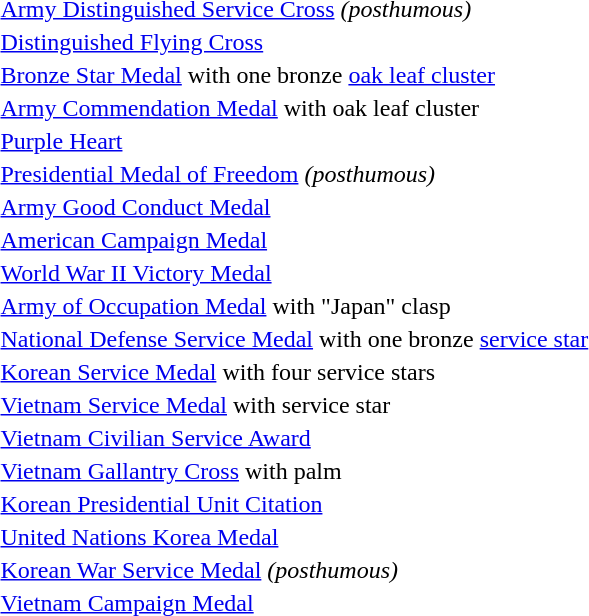<table>
<tr>
<td></td>
<td><a href='#'>Army Distinguished Service Cross</a> <em>(posthumous)</em></td>
</tr>
<tr>
<td></td>
<td><a href='#'>Distinguished Flying Cross</a></td>
</tr>
<tr>
<td></td>
<td><a href='#'>Bronze Star Medal</a> with one bronze <a href='#'>oak leaf cluster</a></td>
</tr>
<tr>
<td></td>
<td><a href='#'>Army Commendation Medal</a> with oak leaf cluster</td>
</tr>
<tr>
<td></td>
<td><a href='#'>Purple Heart</a></td>
</tr>
<tr>
<td></td>
<td><a href='#'>Presidential Medal of Freedom</a> <em>(posthumous)</em></td>
</tr>
<tr>
<td></td>
<td><a href='#'>Army Good Conduct Medal</a></td>
</tr>
<tr>
<td></td>
<td><a href='#'>American Campaign Medal</a></td>
</tr>
<tr>
<td></td>
<td><a href='#'>World War II Victory Medal</a></td>
</tr>
<tr>
<td></td>
<td><a href='#'>Army of Occupation Medal</a> with "Japan" clasp</td>
</tr>
<tr>
<td></td>
<td><a href='#'>National Defense Service Medal</a> with one bronze <a href='#'>service star</a></td>
</tr>
<tr>
<td><span></span><span></span><span></span><span></span></td>
<td><a href='#'>Korean Service Medal</a> with four service stars</td>
</tr>
<tr>
<td></td>
<td><a href='#'>Vietnam Service Medal</a> with service star</td>
</tr>
<tr>
<td></td>
<td><a href='#'>Vietnam Civilian Service Award</a></td>
</tr>
<tr>
<td></td>
<td><a href='#'>Vietnam Gallantry Cross</a> with palm</td>
</tr>
<tr>
<td></td>
<td><a href='#'>Korean Presidential Unit Citation</a></td>
</tr>
<tr>
<td></td>
<td><a href='#'>United Nations Korea Medal</a></td>
</tr>
<tr>
<td></td>
<td><a href='#'>Korean War Service Medal</a> <em>(posthumous)</em></td>
</tr>
<tr>
<td></td>
<td><a href='#'>Vietnam Campaign Medal</a></td>
</tr>
</table>
